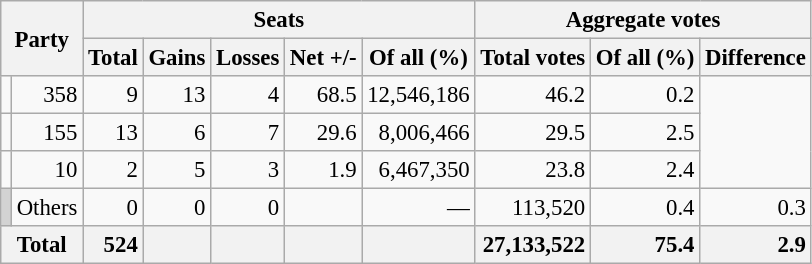<table class="wikitable sortable" style="text-align:right; font-size:95%;">
<tr>
<th colspan="2" rowspan="2">Party</th>
<th colspan="5">Seats</th>
<th colspan="3">Aggregate votes</th>
</tr>
<tr>
<th>Total</th>
<th>Gains</th>
<th>Losses</th>
<th>Net +/-</th>
<th>Of all (%)</th>
<th>Total votes</th>
<th>Of all (%)</th>
<th>Difference</th>
</tr>
<tr>
<td></td>
<td align=“right”>358</td>
<td align=“right”>9</td>
<td align=“right”>13</td>
<td align=“right”>4</td>
<td align=“right”>68.5</td>
<td align=“right”>12,546,186</td>
<td align=“right”>46.2</td>
<td align=“right”>0.2</td>
</tr>
<tr>
<td></td>
<td align=“right”>155</td>
<td align=“right”>13</td>
<td align=“right”>6</td>
<td align=“right”>7</td>
<td align=“right”>29.6</td>
<td align=“right”>8,006,466</td>
<td align=“right”>29.5</td>
<td align=“right”>2.5</td>
</tr>
<tr>
<td></td>
<td align=“right”>10</td>
<td align=“right”>2</td>
<td align=“right”>5</td>
<td align=“right”>3</td>
<td align=“right”>1.9</td>
<td align=“right”>6,467,350</td>
<td align=“right”>23.8</td>
<td align=“right”>2.4</td>
</tr>
<tr>
<td bgcolor="lightgrey"></td>
<td align=left>Others</td>
<td align=“right”>0</td>
<td align=“right”>0</td>
<td align=“right”>0</td>
<td align="right"></td>
<td align=“right”>—</td>
<td align=“right”>113,520</td>
<td align=“right”>0.4</td>
<td align=“right”>0.3</td>
</tr>
<tr class="sortbottom">
<th colspan="2" style="background:#f2f2f2"><strong>Total</strong></th>
<td style="background:#f2f2f2;"><strong>524</strong></td>
<td style="background:#f2f2f2;"></td>
<td style="background:#f2f2f2;"></td>
<td style="background:#f2f2f2;"></td>
<td style="background:#f2f2f2;"></td>
<td style="background:#f2f2f2;"><strong>27,133,522</strong></td>
<td style="background:#f2f2f2;"><strong>75.4</strong></td>
<td style="background:#f2f2f2;"><strong>2.9</strong></td>
</tr>
</table>
